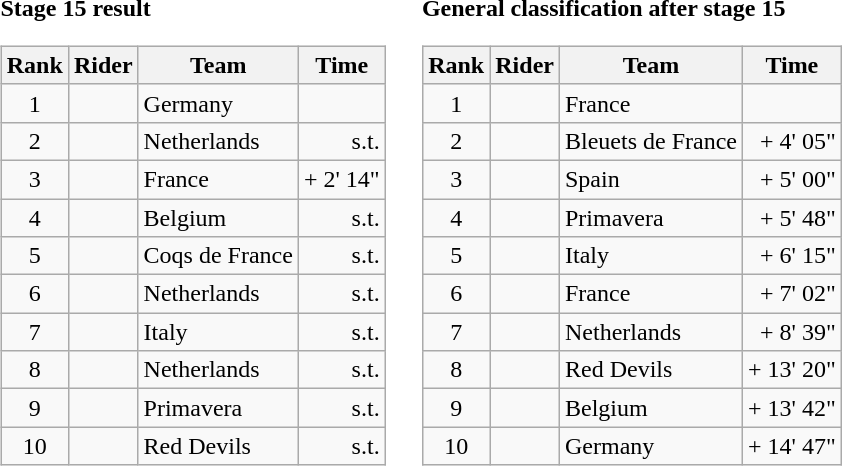<table>
<tr>
<td><strong>Stage 15 result</strong><br><table class="wikitable">
<tr>
<th scope="col">Rank</th>
<th scope="col">Rider</th>
<th scope="col">Team</th>
<th scope="col">Time</th>
</tr>
<tr>
<td style="text-align:center;">1</td>
<td></td>
<td>Germany</td>
<td style="text-align:right;"></td>
</tr>
<tr>
<td style="text-align:center;">2</td>
<td></td>
<td>Netherlands</td>
<td style="text-align:right;">s.t.</td>
</tr>
<tr>
<td style="text-align:center;">3</td>
<td></td>
<td>France</td>
<td style="text-align:right;">+ 2' 14"</td>
</tr>
<tr>
<td style="text-align:center;">4</td>
<td></td>
<td>Belgium</td>
<td style="text-align:right;">s.t.</td>
</tr>
<tr>
<td style="text-align:center;">5</td>
<td></td>
<td>Coqs de France</td>
<td style="text-align:right;">s.t.</td>
</tr>
<tr>
<td style="text-align:center;">6</td>
<td></td>
<td>Netherlands</td>
<td style="text-align:right;">s.t.</td>
</tr>
<tr>
<td style="text-align:center;">7</td>
<td></td>
<td>Italy</td>
<td style="text-align:right;">s.t.</td>
</tr>
<tr>
<td style="text-align:center;">8</td>
<td></td>
<td>Netherlands</td>
<td style="text-align:right;">s.t.</td>
</tr>
<tr>
<td style="text-align:center;">9</td>
<td></td>
<td>Primavera</td>
<td style="text-align:right;">s.t.</td>
</tr>
<tr>
<td style="text-align:center;">10</td>
<td></td>
<td>Red Devils</td>
<td style="text-align:right;">s.t.</td>
</tr>
</table>
</td>
<td></td>
<td><strong>General classification after stage 15</strong><br><table class="wikitable">
<tr>
<th scope="col">Rank</th>
<th scope="col">Rider</th>
<th scope="col">Team</th>
<th scope="col">Time</th>
</tr>
<tr>
<td style="text-align:center;">1</td>
<td></td>
<td>France</td>
<td style="text-align:right;"></td>
</tr>
<tr>
<td style="text-align:center;">2</td>
<td></td>
<td>Bleuets de France</td>
<td style="text-align:right;">+ 4' 05"</td>
</tr>
<tr>
<td style="text-align:center;">3</td>
<td></td>
<td>Spain</td>
<td style="text-align:right;">+ 5' 00"</td>
</tr>
<tr>
<td style="text-align:center;">4</td>
<td></td>
<td>Primavera</td>
<td style="text-align:right;">+ 5' 48"</td>
</tr>
<tr>
<td style="text-align:center;">5</td>
<td></td>
<td>Italy</td>
<td style="text-align:right;">+ 6' 15"</td>
</tr>
<tr>
<td style="text-align:center;">6</td>
<td></td>
<td>France</td>
<td style="text-align:right;">+ 7' 02"</td>
</tr>
<tr>
<td style="text-align:center;">7</td>
<td></td>
<td>Netherlands</td>
<td style="text-align:right;">+ 8' 39"</td>
</tr>
<tr>
<td style="text-align:center;">8</td>
<td></td>
<td>Red Devils</td>
<td style="text-align:right;">+ 13' 20"</td>
</tr>
<tr>
<td style="text-align:center;">9</td>
<td></td>
<td>Belgium</td>
<td style="text-align:right;">+ 13' 42"</td>
</tr>
<tr>
<td style="text-align:center;">10</td>
<td></td>
<td>Germany</td>
<td style="text-align:right;">+ 14' 47"</td>
</tr>
</table>
</td>
</tr>
</table>
